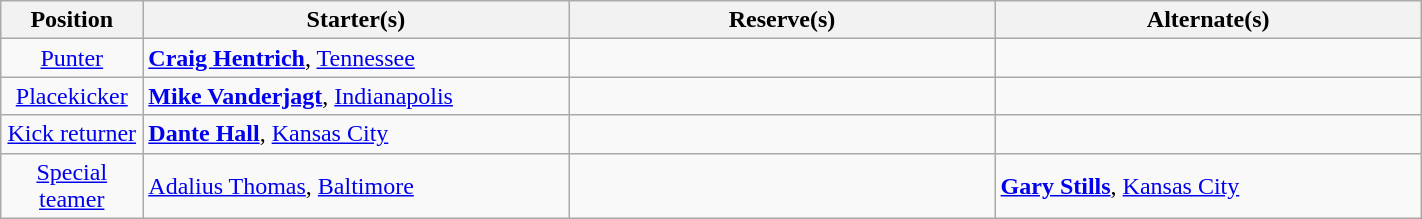<table class="wikitable" style="width:75%;">
<tr>
<th style="width:10%;">Position</th>
<th style="width:30%;">Starter(s)</th>
<th style="width:30%;">Reserve(s)</th>
<th style="width:30%;">Alternate(s)</th>
</tr>
<tr>
<td align=center><a href='#'>Punter</a></td>
<td> <strong><a href='#'>Craig Hentrich</a></strong>, <a href='#'>Tennessee</a></td>
<td></td>
<td></td>
</tr>
<tr>
<td align=center><a href='#'>Placekicker</a></td>
<td> <strong><a href='#'>Mike Vanderjagt</a></strong>, <a href='#'>Indianapolis</a></td>
<td></td>
<td></td>
</tr>
<tr>
<td align=center><a href='#'>Kick returner</a></td>
<td> <strong><a href='#'>Dante Hall</a></strong>, <a href='#'>Kansas City</a></td>
<td></td>
<td></td>
</tr>
<tr>
<td align=center><a href='#'>Special teamer</a></td>
<td> <a href='#'>Adalius Thomas</a>, <a href='#'>Baltimore</a></td>
<td></td>
<td> <strong><a href='#'>Gary Stills</a></strong>, <a href='#'>Kansas City</a></td>
</tr>
</table>
